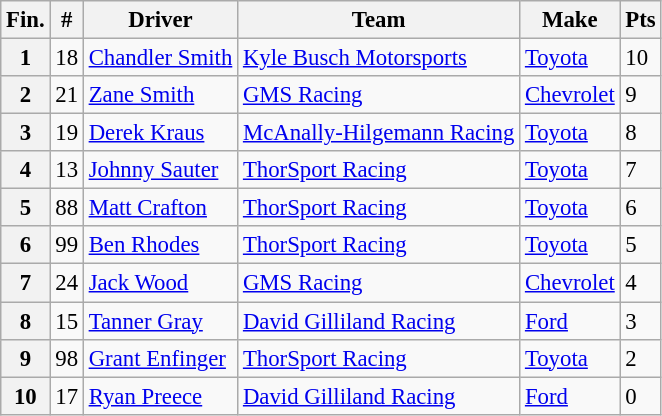<table class="wikitable" style="font-size:95%">
<tr>
<th>Fin.</th>
<th>#</th>
<th>Driver</th>
<th>Team</th>
<th>Make</th>
<th>Pts</th>
</tr>
<tr>
<th>1</th>
<td>18</td>
<td><a href='#'>Chandler Smith</a></td>
<td><a href='#'>Kyle Busch Motorsports</a></td>
<td><a href='#'>Toyota</a></td>
<td>10</td>
</tr>
<tr>
<th>2</th>
<td>21</td>
<td><a href='#'>Zane Smith</a></td>
<td><a href='#'>GMS Racing</a></td>
<td><a href='#'>Chevrolet</a></td>
<td>9</td>
</tr>
<tr>
<th>3</th>
<td>19</td>
<td><a href='#'>Derek Kraus</a></td>
<td><a href='#'>McAnally-Hilgemann Racing</a></td>
<td><a href='#'>Toyota</a></td>
<td>8</td>
</tr>
<tr>
<th>4</th>
<td>13</td>
<td><a href='#'>Johnny Sauter</a></td>
<td><a href='#'>ThorSport Racing</a></td>
<td><a href='#'>Toyota</a></td>
<td>7</td>
</tr>
<tr>
<th>5</th>
<td>88</td>
<td><a href='#'>Matt Crafton</a></td>
<td><a href='#'>ThorSport Racing</a></td>
<td><a href='#'>Toyota</a></td>
<td>6</td>
</tr>
<tr>
<th>6</th>
<td>99</td>
<td><a href='#'>Ben Rhodes</a></td>
<td><a href='#'>ThorSport Racing</a></td>
<td><a href='#'>Toyota</a></td>
<td>5</td>
</tr>
<tr>
<th>7</th>
<td>24</td>
<td><a href='#'>Jack Wood</a></td>
<td><a href='#'>GMS Racing</a></td>
<td><a href='#'>Chevrolet</a></td>
<td>4</td>
</tr>
<tr>
<th>8</th>
<td>15</td>
<td><a href='#'>Tanner Gray</a></td>
<td><a href='#'>David Gilliland Racing</a></td>
<td><a href='#'>Ford</a></td>
<td>3</td>
</tr>
<tr>
<th>9</th>
<td>98</td>
<td><a href='#'>Grant Enfinger</a></td>
<td><a href='#'>ThorSport Racing</a></td>
<td><a href='#'>Toyota</a></td>
<td>2</td>
</tr>
<tr>
<th>10</th>
<td>17</td>
<td><a href='#'>Ryan Preece</a></td>
<td><a href='#'>David Gilliland Racing</a></td>
<td><a href='#'>Ford</a></td>
<td>0</td>
</tr>
</table>
